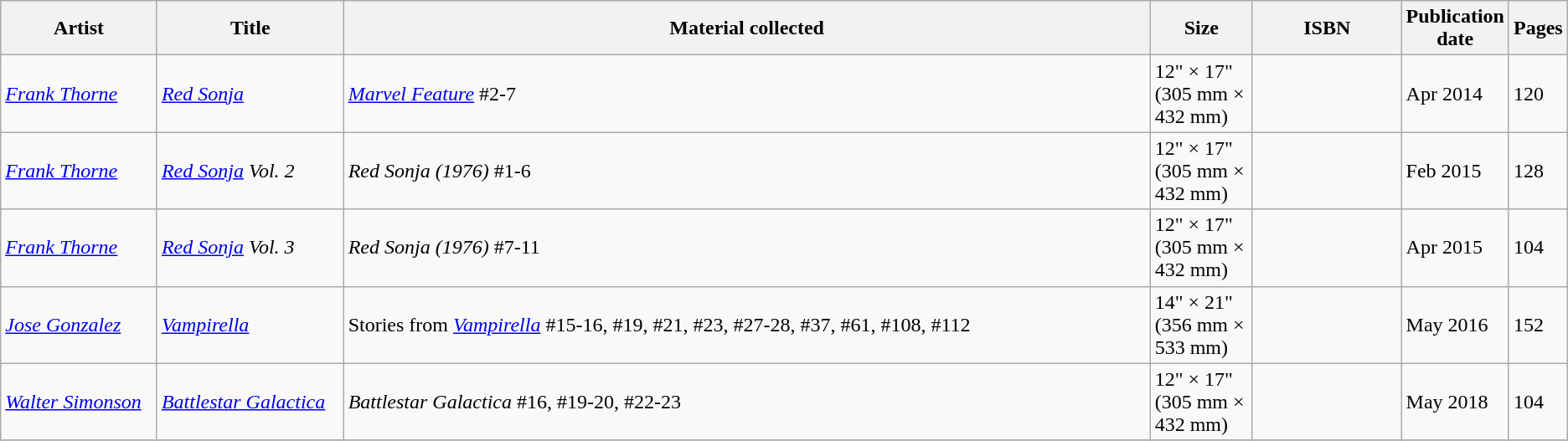<table class="wikitable">
<tr>
<th width="120">Artist</th>
<th width="145">Title</th>
<th width="665">Material collected</th>
<th width="75">Size</th>
<th width="115">ISBN</th>
<th width="25">Publication date</th>
<th width="25">Pages</th>
</tr>
<tr>
<td><em><a href='#'>Frank Thorne</a></em></td>
<td><em><a href='#'>Red Sonja</a></em></td>
<td><em><a href='#'>Marvel Feature</a></em> #2-7</td>
<td>12" × 17"<br>(305 mm × 432 mm)</td>
<td><small></small></td>
<td>Apr 2014</td>
<td>120</td>
</tr>
<tr>
<td><em><a href='#'>Frank Thorne</a></em></td>
<td><em><a href='#'>Red Sonja</a> Vol. 2</em></td>
<td><em>Red Sonja (1976)</em> #1-6</td>
<td>12" × 17"<br>(305 mm × 432 mm)</td>
<td><small></small></td>
<td>Feb 2015</td>
<td>128</td>
</tr>
<tr>
<td><em><a href='#'>Frank Thorne</a></em></td>
<td><em><a href='#'>Red Sonja</a> Vol. 3</em></td>
<td><em>Red Sonja (1976)</em> #7-11</td>
<td>12" × 17"<br>(305 mm × 432 mm)</td>
<td><small></small></td>
<td>Apr 2015</td>
<td>104</td>
</tr>
<tr>
<td><em><a href='#'>Jose Gonzalez</a></em></td>
<td><em><a href='#'>Vampirella</a></em></td>
<td>Stories from <em><a href='#'>Vampirella</a></em> #15-16, #19, #21, #23, #27-28, #37, #61, #108, #112</td>
<td>14" × 21"<br>(356 mm × 533 mm)</td>
<td><small></small></td>
<td>May 2016</td>
<td>152</td>
</tr>
<tr>
<td><em><a href='#'>Walter Simonson</a></em></td>
<td><em><a href='#'>Battlestar Galactica</a></em></td>
<td><em>Battlestar Galactica</em> #16, #19-20, #22-23</td>
<td>12" × 17"<br>(305 mm × 432 mm)</td>
<td><small></small></td>
<td>May 2018</td>
<td>104</td>
</tr>
<tr>
</tr>
</table>
